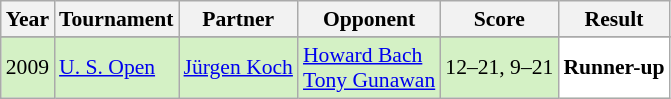<table class="sortable wikitable" style="font-size: 90%;">
<tr>
<th>Year</th>
<th>Tournament</th>
<th>Partner</th>
<th>Opponent</th>
<th>Score</th>
<th>Result</th>
</tr>
<tr>
</tr>
<tr style="background:#D4F1C5">
<td align="center">2009</td>
<td align="left"><a href='#'>U. S. Open</a></td>
<td align="left"> <a href='#'>Jürgen Koch</a></td>
<td align="left"> <a href='#'>Howard Bach</a><br> <a href='#'>Tony Gunawan</a></td>
<td align="left">12–21, 9–21</td>
<td style="text-align:left; background:white"> <strong>Runner-up</strong></td>
</tr>
</table>
